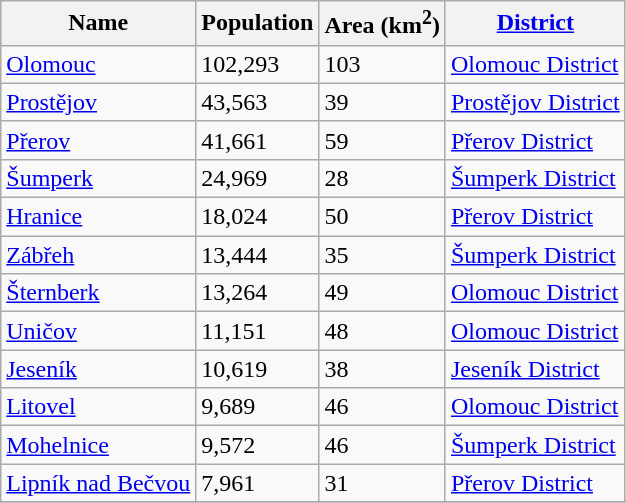<table class="wikitable sortable">
<tr>
<th>Name</th>
<th>Population</th>
<th>Area (km<sup>2</sup>)</th>
<th><a href='#'>District</a></th>
</tr>
<tr>
<td> <a href='#'>Olomouc</a></td>
<td>102,293</td>
<td>103</td>
<td><a href='#'>Olomouc District</a></td>
</tr>
<tr>
<td> <a href='#'>Prostějov</a></td>
<td>43,563</td>
<td>39</td>
<td><a href='#'>Prostějov District</a></td>
</tr>
<tr>
<td> <a href='#'>Přerov</a></td>
<td>41,661</td>
<td>59</td>
<td><a href='#'>Přerov District</a></td>
</tr>
<tr>
<td> <a href='#'>Šumperk</a></td>
<td>24,969</td>
<td>28</td>
<td><a href='#'>Šumperk District</a></td>
</tr>
<tr>
<td> <a href='#'>Hranice</a></td>
<td>18,024</td>
<td>50</td>
<td><a href='#'>Přerov District</a></td>
</tr>
<tr>
<td> <a href='#'>Zábřeh</a></td>
<td>13,444</td>
<td>35</td>
<td><a href='#'>Šumperk District</a></td>
</tr>
<tr>
<td> <a href='#'>Šternberk</a></td>
<td>13,264</td>
<td>49</td>
<td><a href='#'>Olomouc District</a></td>
</tr>
<tr>
<td> <a href='#'>Uničov</a></td>
<td>11,151</td>
<td>48</td>
<td><a href='#'>Olomouc District</a></td>
</tr>
<tr>
<td> <a href='#'>Jeseník</a></td>
<td>10,619</td>
<td>38</td>
<td><a href='#'>Jeseník District</a></td>
</tr>
<tr>
<td> <a href='#'>Litovel</a></td>
<td>9,689</td>
<td>46</td>
<td><a href='#'>Olomouc District</a></td>
</tr>
<tr>
<td> <a href='#'>Mohelnice</a></td>
<td>9,572</td>
<td>46</td>
<td><a href='#'>Šumperk District</a></td>
</tr>
<tr>
<td> <a href='#'>Lipník nad Bečvou</a></td>
<td>7,961</td>
<td>31</td>
<td><a href='#'>Přerov District</a></td>
</tr>
<tr>
</tr>
</table>
